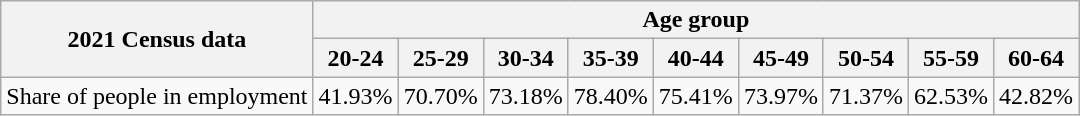<table class="wikitable">
<tr>
<th rowspan="2">2021 Census data</th>
<th colspan="9">Age group</th>
</tr>
<tr>
<th>20-24</th>
<th>25-29</th>
<th>30-34</th>
<th>35-39</th>
<th>40-44</th>
<th>45-49</th>
<th>50-54</th>
<th>55-59</th>
<th>60-64</th>
</tr>
<tr>
<td>Share of people in employment</td>
<td>41.93%</td>
<td>70.70%</td>
<td>73.18%</td>
<td>78.40%</td>
<td>75.41%</td>
<td>73.97%</td>
<td>71.37%</td>
<td>62.53%</td>
<td>42.82%</td>
</tr>
</table>
